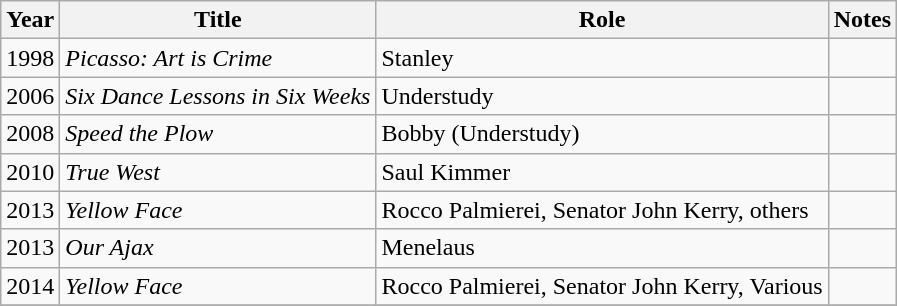<table class="wikitable sortable">
<tr>
<th>Year</th>
<th>Title</th>
<th>Role</th>
<th>Notes</th>
</tr>
<tr>
<td>1998</td>
<td><em>Picasso: Art is Crime</em></td>
<td>Stanley</td>
<td></td>
</tr>
<tr>
<td>2006</td>
<td><em>Six Dance Lessons in Six Weeks</em></td>
<td>Understudy</td>
<td></td>
</tr>
<tr>
<td>2008</td>
<td><em>Speed the Plow</em></td>
<td>Bobby (Understudy)</td>
<td></td>
</tr>
<tr>
<td>2010</td>
<td><em>True West</em></td>
<td>Saul Kimmer</td>
<td></td>
</tr>
<tr>
<td>2013</td>
<td><em>Yellow Face</em></td>
<td>Rocco Palmierei, Senator John Kerry, others</td>
<td></td>
</tr>
<tr>
<td>2013</td>
<td><em>Our Ajax</em></td>
<td>Menelaus</td>
<td></td>
</tr>
<tr>
<td>2014</td>
<td><em>Yellow Face</em></td>
<td>Rocco Palmierei, Senator John Kerry, Various</td>
<td></td>
</tr>
<tr>
</tr>
</table>
